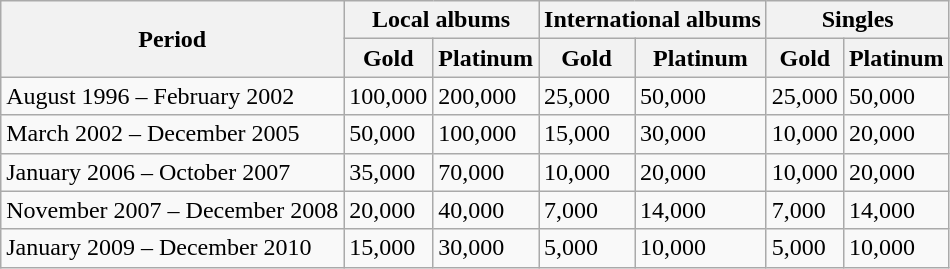<table class="wikitable" border="1">
<tr>
<th rowspan=2>Period</th>
<th colspan="2">Local albums</th>
<th colspan="2">International albums</th>
<th colspan="2">Singles</th>
</tr>
<tr>
<th>Gold</th>
<th>Platinum</th>
<th>Gold</th>
<th>Platinum</th>
<th>Gold</th>
<th>Platinum</th>
</tr>
<tr>
<td>August 1996 – February 2002</td>
<td>100,000</td>
<td>200,000</td>
<td>25,000</td>
<td>50,000</td>
<td>25,000</td>
<td>50,000</td>
</tr>
<tr>
<td>March 2002 – December 2005</td>
<td>50,000</td>
<td>100,000</td>
<td>15,000</td>
<td>30,000</td>
<td>10,000</td>
<td>20,000</td>
</tr>
<tr>
<td>January 2006 – October 2007</td>
<td>35,000</td>
<td>70,000</td>
<td>10,000</td>
<td>20,000</td>
<td>10,000</td>
<td>20,000</td>
</tr>
<tr>
<td>November 2007 – December 2008</td>
<td>20,000</td>
<td>40,000</td>
<td>7,000</td>
<td>14,000</td>
<td>7,000</td>
<td>14,000</td>
</tr>
<tr>
<td>January 2009 – December 2010</td>
<td>15,000</td>
<td>30,000</td>
<td>5,000</td>
<td>10,000</td>
<td>5,000</td>
<td>10,000</td>
</tr>
</table>
